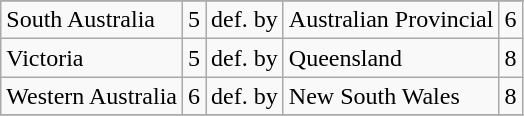<table class="wikitable">
<tr>
</tr>
<tr>
<td>South Australia</td>
<td>5</td>
<td>def. by</td>
<td>Australian Provincial</td>
<td>6</td>
</tr>
<tr>
<td>Victoria</td>
<td>5</td>
<td>def. by</td>
<td>Queensland</td>
<td>8</td>
</tr>
<tr>
<td>Western Australia</td>
<td>6</td>
<td>def. by</td>
<td>New South Wales</td>
<td>8</td>
</tr>
<tr>
</tr>
</table>
